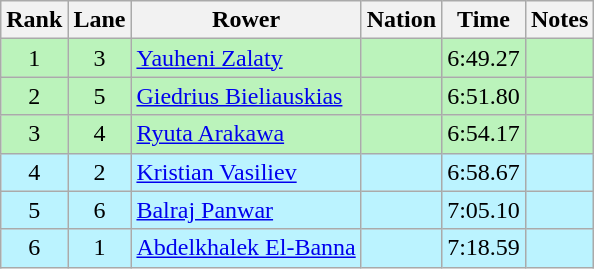<table class="wikitable sortable" style="text-align:center">
<tr>
<th>Rank</th>
<th>Lane</th>
<th>Rower</th>
<th>Nation</th>
<th>Time</th>
<th>Notes</th>
</tr>
<tr bgcolor="bbf3bb">
<td>1</td>
<td>3</td>
<td align=left><a href='#'>Yauheni Zalaty</a></td>
<td align=left></td>
<td>6:49.27</td>
<td></td>
</tr>
<tr bgcolor="bbf3bb">
<td>2</td>
<td>5</td>
<td align=left><a href='#'>Giedrius Bieliauskias</a></td>
<td align=left></td>
<td>6:51.80</td>
<td></td>
</tr>
<tr bgcolor="bbf3bb">
<td>3</td>
<td>4</td>
<td align=left><a href='#'>Ryuta Arakawa</a></td>
<td align=left></td>
<td>6:54.17</td>
<td></td>
</tr>
<tr bgcolor="bbf3ff">
<td>4</td>
<td>2</td>
<td align=left><a href='#'>Kristian Vasiliev</a></td>
<td align=left></td>
<td>6:58.67</td>
<td></td>
</tr>
<tr bgcolor="bbf3ff">
<td>5</td>
<td>6</td>
<td align=left><a href='#'>Balraj Panwar</a></td>
<td align=left></td>
<td>7:05.10</td>
<td></td>
</tr>
<tr bgcolor="bbf3ff">
<td>6</td>
<td>1</td>
<td align=left><a href='#'>Abdelkhalek El-Banna</a></td>
<td align=left></td>
<td>7:18.59</td>
<td></td>
</tr>
</table>
